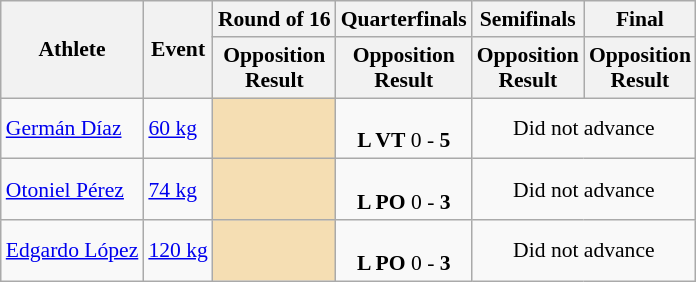<table class="wikitable" border="1" style="font-size:90%">
<tr>
<th rowspan=2>Athlete</th>
<th rowspan=2>Event</th>
<th>Round of 16</th>
<th>Quarterfinals</th>
<th>Semifinals</th>
<th>Final</th>
</tr>
<tr>
<th>Opposition<br>Result</th>
<th>Opposition<br>Result</th>
<th>Opposition<br>Result</th>
<th>Opposition<br>Result</th>
</tr>
<tr>
<td><a href='#'>Germán Díaz</a></td>
<td><a href='#'>60 kg</a></td>
<td bgcolor=wheat></td>
<td align=center><br><strong>L VT</strong> 0 - <strong>5</strong></td>
<td align=center colspan="7">Did not advance</td>
</tr>
<tr>
<td><a href='#'>Otoniel Pérez</a></td>
<td><a href='#'>74 kg</a></td>
<td bgcolor=wheat></td>
<td align=center><br><strong>L PO</strong> 0 - <strong>3</strong></td>
<td align=center colspan="7">Did not advance</td>
</tr>
<tr>
<td><a href='#'>Edgardo López</a></td>
<td><a href='#'>120 kg</a></td>
<td bgcolor=wheat></td>
<td align=center><br><strong>L PO</strong> 0 - <strong>3</strong></td>
<td align=center colspan="7">Did not advance</td>
</tr>
</table>
